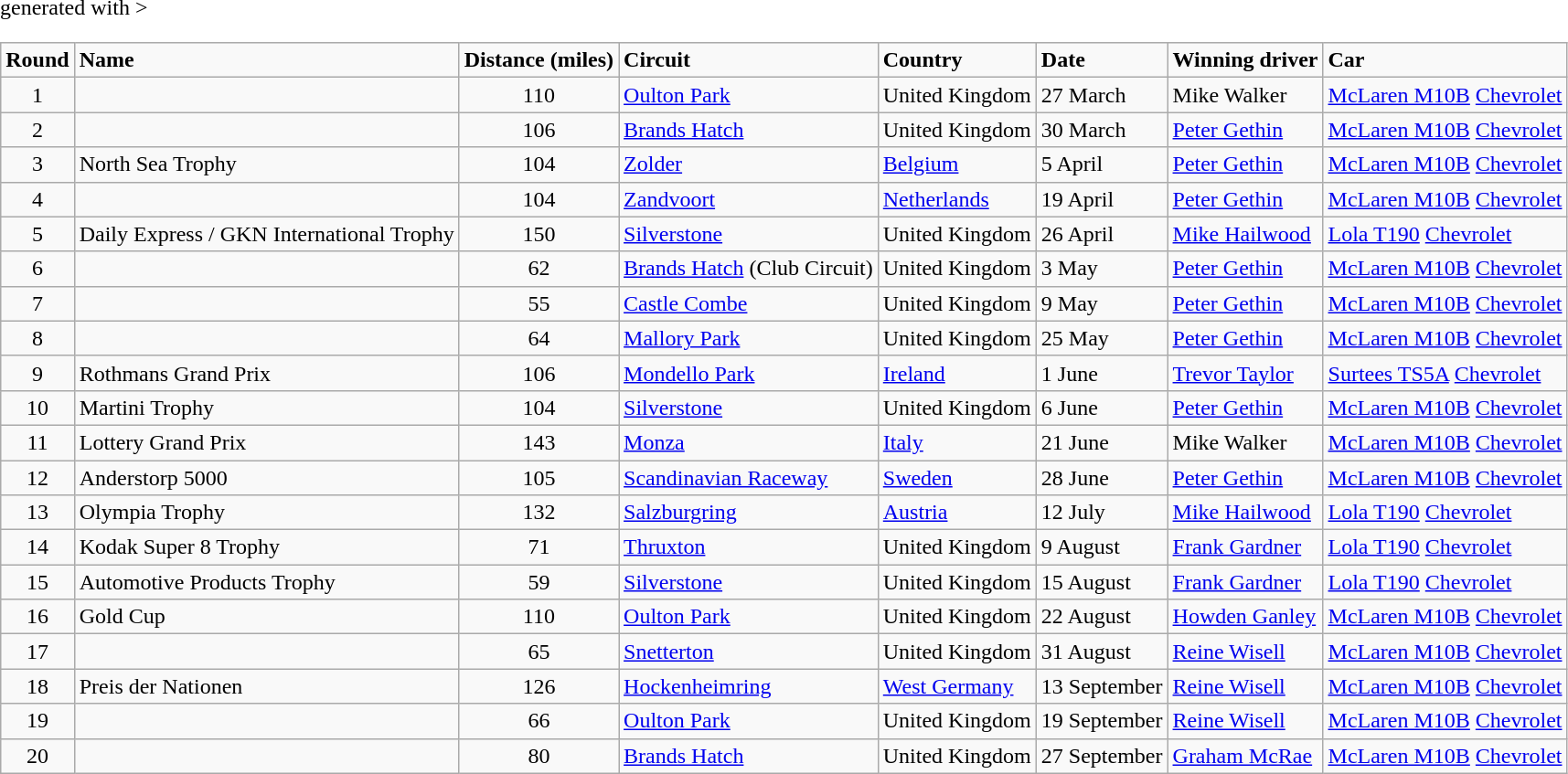<table class="wikitable" <hiddentext>generated with >
<tr style="font-weight:bold">
<td height="14" align="center">Round </td>
<td>Name </td>
<td align="center">Distance (miles) </td>
<td>Circuit </td>
<td>Country</td>
<td>Date </td>
<td>Winning driver </td>
<td>Car </td>
</tr>
<tr>
<td height="14" align="center">1</td>
<td></td>
<td align="center">110</td>
<td><a href='#'>Oulton Park</a></td>
<td>United Kingdom</td>
<td>27 March</td>
<td>Mike Walker</td>
<td><a href='#'>McLaren M10B</a> <a href='#'>Chevrolet</a></td>
</tr>
<tr>
<td height="14" align="center">2</td>
<td></td>
<td align="center">106</td>
<td><a href='#'>Brands Hatch</a></td>
<td>United Kingdom</td>
<td>30 March</td>
<td><a href='#'>Peter Gethin</a></td>
<td><a href='#'>McLaren M10B</a> <a href='#'>Chevrolet</a></td>
</tr>
<tr>
<td height="14" align="center">3</td>
<td>North Sea Trophy</td>
<td align="center">104</td>
<td><a href='#'>Zolder</a></td>
<td><a href='#'>Belgium</a></td>
<td>5 April</td>
<td><a href='#'>Peter Gethin</a></td>
<td><a href='#'>McLaren M10B</a> <a href='#'>Chevrolet</a></td>
</tr>
<tr>
<td height="14" align="center">4</td>
<td></td>
<td align="center">104</td>
<td><a href='#'>Zandvoort</a></td>
<td><a href='#'>Netherlands</a></td>
<td>19 April</td>
<td><a href='#'>Peter Gethin</a></td>
<td><a href='#'>McLaren M10B</a> <a href='#'>Chevrolet</a></td>
</tr>
<tr>
<td height="14" align="center">5</td>
<td>Daily Express / GKN International Trophy</td>
<td align="center">150</td>
<td><a href='#'>Silverstone</a></td>
<td>United Kingdom</td>
<td>26 April</td>
<td><a href='#'>Mike Hailwood</a></td>
<td><a href='#'>Lola T190</a> <a href='#'>Chevrolet</a></td>
</tr>
<tr>
<td height="14" align="center">6</td>
<td></td>
<td align="center">62</td>
<td><a href='#'>Brands Hatch</a> (Club Circuit)</td>
<td>United Kingdom</td>
<td>3 May</td>
<td><a href='#'>Peter Gethin</a></td>
<td><a href='#'>McLaren M10B</a> <a href='#'>Chevrolet</a></td>
</tr>
<tr>
<td height="14" align="center">7</td>
<td></td>
<td align="center">55</td>
<td><a href='#'>Castle Combe</a></td>
<td>United Kingdom</td>
<td>9 May</td>
<td><a href='#'>Peter Gethin</a></td>
<td><a href='#'>McLaren M10B</a> <a href='#'>Chevrolet</a></td>
</tr>
<tr>
<td height="14" align="center">8</td>
<td></td>
<td align="center">64</td>
<td><a href='#'>Mallory Park</a></td>
<td>United Kingdom</td>
<td>25 May</td>
<td><a href='#'>Peter Gethin</a></td>
<td><a href='#'>McLaren M10B</a> <a href='#'>Chevrolet</a></td>
</tr>
<tr>
<td height="14" align="center">9</td>
<td>Rothmans Grand Prix</td>
<td align="center">106</td>
<td><a href='#'>Mondello Park</a></td>
<td><a href='#'>Ireland</a></td>
<td>1 June</td>
<td><a href='#'>Trevor Taylor</a></td>
<td><a href='#'>Surtees TS5A</a> <a href='#'>Chevrolet</a></td>
</tr>
<tr>
<td height="14" align="center">10</td>
<td>Martini Trophy</td>
<td align="center">104</td>
<td><a href='#'>Silverstone</a></td>
<td>United Kingdom</td>
<td>6 June</td>
<td><a href='#'>Peter Gethin</a></td>
<td><a href='#'>McLaren M10B</a> <a href='#'>Chevrolet</a></td>
</tr>
<tr>
<td height="14" align="center">11</td>
<td>Lottery Grand Prix</td>
<td align="center">143</td>
<td><a href='#'>Monza</a></td>
<td><a href='#'>Italy</a></td>
<td>21 June</td>
<td>Mike Walker</td>
<td><a href='#'>McLaren M10B</a> <a href='#'>Chevrolet</a></td>
</tr>
<tr>
<td height="14" align="center">12</td>
<td>Anderstorp 5000</td>
<td align="center">105</td>
<td><a href='#'>Scandinavian Raceway</a></td>
<td><a href='#'>Sweden</a></td>
<td>28 June</td>
<td><a href='#'>Peter Gethin</a></td>
<td><a href='#'>McLaren M10B</a> <a href='#'>Chevrolet</a></td>
</tr>
<tr>
<td height="14" align="center">13</td>
<td>Olympia Trophy</td>
<td align="center">132</td>
<td><a href='#'>Salzburgring</a></td>
<td><a href='#'>Austria</a></td>
<td>12 July</td>
<td><a href='#'>Mike Hailwood</a></td>
<td><a href='#'>Lola T190</a> <a href='#'>Chevrolet</a></td>
</tr>
<tr>
<td height="14" align="center">14</td>
<td>Kodak Super 8 Trophy</td>
<td align="center">71</td>
<td><a href='#'>Thruxton</a></td>
<td>United Kingdom</td>
<td>9 August</td>
<td><a href='#'>Frank Gardner</a></td>
<td><a href='#'>Lola T190</a> <a href='#'>Chevrolet</a></td>
</tr>
<tr>
<td height="14" align="center">15</td>
<td>Automotive Products Trophy</td>
<td align="center">59</td>
<td><a href='#'>Silverstone</a></td>
<td>United Kingdom</td>
<td>15 August</td>
<td><a href='#'>Frank Gardner</a></td>
<td><a href='#'>Lola T190</a> <a href='#'>Chevrolet</a></td>
</tr>
<tr>
<td height="14" align="center">16</td>
<td>Gold Cup</td>
<td align="center">110</td>
<td><a href='#'>Oulton Park</a></td>
<td>United Kingdom</td>
<td>22 August</td>
<td><a href='#'>Howden Ganley</a></td>
<td><a href='#'>McLaren M10B</a> <a href='#'>Chevrolet</a></td>
</tr>
<tr>
<td height="14" align="center">17</td>
<td></td>
<td align="center">65</td>
<td><a href='#'>Snetterton</a></td>
<td>United Kingdom</td>
<td>31 August</td>
<td><a href='#'>Reine Wisell</a></td>
<td><a href='#'>McLaren M10B</a> <a href='#'>Chevrolet</a></td>
</tr>
<tr>
<td height="14" align="center">18</td>
<td>Preis der Nationen</td>
<td align="center">126</td>
<td><a href='#'>Hockenheimring</a></td>
<td><a href='#'>West Germany</a></td>
<td>13 September</td>
<td><a href='#'>Reine Wisell</a></td>
<td><a href='#'>McLaren M10B</a> <a href='#'>Chevrolet</a></td>
</tr>
<tr>
<td height="14" align="center">19</td>
<td></td>
<td align="center">66</td>
<td><a href='#'>Oulton Park</a></td>
<td>United Kingdom</td>
<td>19 September</td>
<td><a href='#'>Reine Wisell</a></td>
<td><a href='#'>McLaren M10B</a> <a href='#'>Chevrolet</a></td>
</tr>
<tr>
<td height="14" align="center">20</td>
<td></td>
<td align="center">80</td>
<td><a href='#'>Brands Hatch</a></td>
<td>United Kingdom</td>
<td>27 September</td>
<td><a href='#'>Graham McRae</a></td>
<td><a href='#'>McLaren M10B</a> <a href='#'>Chevrolet</a></td>
</tr>
</table>
